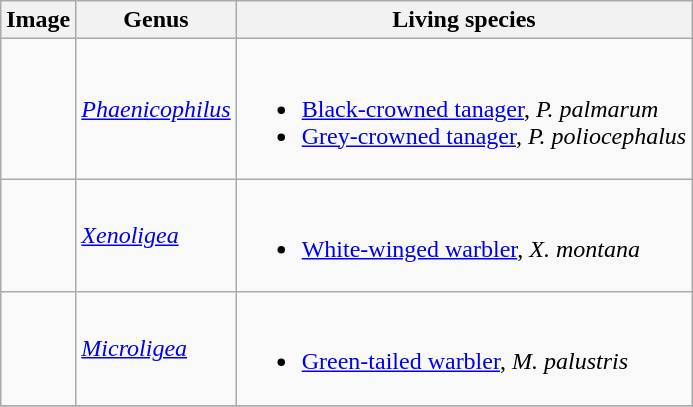<table class="wikitable">
<tr>
<th>Image</th>
<th>Genus</th>
<th>Living species</th>
</tr>
<tr>
<td></td>
<td><em><a href='#'>Phaenicophilus</a></em> </td>
<td><br><ul><li><a href='#'>Black-crowned tanager</a>, <em>P. palmarum</em></li><li><a href='#'>Grey-crowned tanager</a>, <em>P. poliocephalus</em></li></ul></td>
</tr>
<tr>
<td></td>
<td><em><a href='#'>Xenoligea</a></em> </td>
<td><br><ul><li><a href='#'>White-winged warbler</a>, <em>X. montana</em></li></ul></td>
</tr>
<tr>
<td></td>
<td><em><a href='#'>Microligea</a></em> </td>
<td><br><ul><li><a href='#'>Green-tailed warbler</a>, <em>M. palustris</em></li></ul></td>
</tr>
<tr>
</tr>
</table>
